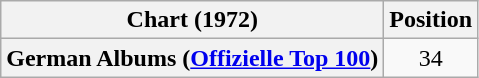<table class="wikitable plainrowheaders" style="text-align:center">
<tr>
<th scope="col">Chart (1972)</th>
<th scope="col">Position</th>
</tr>
<tr>
<th scope="row">German Albums (<a href='#'>Offizielle Top 100</a>)</th>
<td>34</td>
</tr>
</table>
